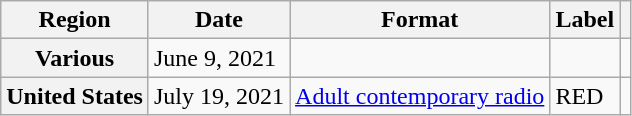<table class="wikitable plainrowheaders">
<tr>
<th scope="col">Region</th>
<th scope="col">Date</th>
<th scope="col">Format</th>
<th scope="col">Label</th>
<th scope="col"></th>
</tr>
<tr>
<th scope="row">Various</th>
<td>June 9, 2021</td>
<td></td>
<td></td>
<td></td>
</tr>
<tr>
<th scope="row">United States</th>
<td>July 19, 2021</td>
<td><a href='#'>Adult contemporary radio</a></td>
<td>RED</td>
<td></td>
</tr>
</table>
